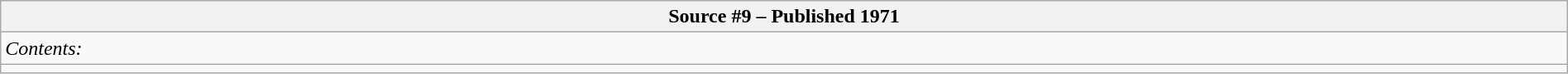<table class="wikitable" style="width:100%;">
<tr>
<th><strong>Source #9</strong> – Published 1971</th>
</tr>
<tr>
<td><em>Contents:</em></td>
</tr>
<tr>
<td></td>
</tr>
</table>
